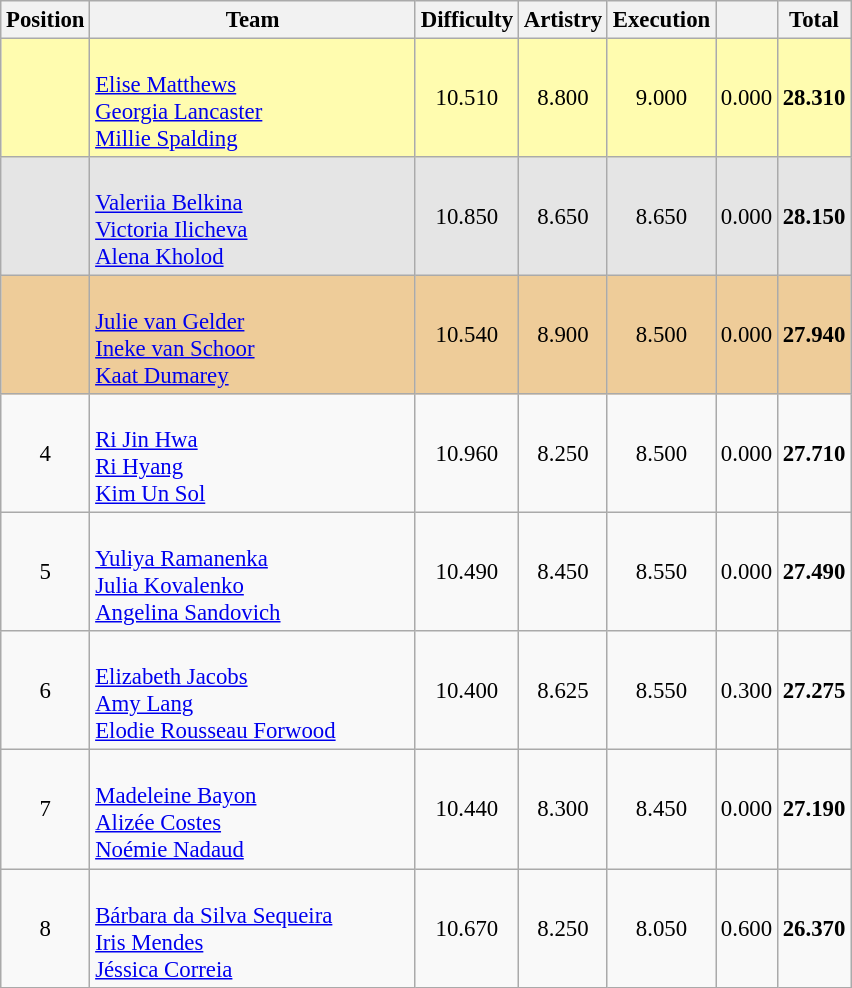<table class="wikitable sortable" style="text-align:center; font-size:95%">
<tr>
<th scope=col>Position</th>
<th scope="col" style="width:210px;">Team</th>
<th scope=col>Difficulty</th>
<th scope=col>Artistry</th>
<th scope=col>Execution</th>
<th scope=col></th>
<th scope=col;>Total</th>
</tr>
<tr style="background:#fffcaf;">
<td rowspan=1></td>
<td style="text-align:left;"><br><a href='#'>Elise Matthews</a><br><a href='#'>Georgia Lancaster</a><br><a href='#'>Millie Spalding</a></td>
<td>10.510</td>
<td>8.800</td>
<td>9.000</td>
<td>0.000</td>
<td><strong>28.310</strong></td>
</tr>
<tr style="background:#e5e5e5;">
<td rowspan=1></td>
<td style="text-align:left;"><br><a href='#'>Valeriia Belkina</a><br><a href='#'>Victoria Ilicheva</a><br><a href='#'>Alena Kholod</a></td>
<td>10.850</td>
<td>8.650</td>
<td>8.650</td>
<td>0.000</td>
<td><strong>28.150</strong></td>
</tr>
<tr style="background:#ec9;">
<td rowspan=1></td>
<td style="text-align:left;"><br><a href='#'>Julie van Gelder</a><br><a href='#'>Ineke van Schoor</a><br><a href='#'>Kaat Dumarey</a></td>
<td>10.540</td>
<td>8.900</td>
<td>8.500</td>
<td>0.000</td>
<td><strong>27.940</strong></td>
</tr>
<tr>
<td scope=row style="text-align:center">4</td>
<td style="text-align:left;"><br><a href='#'>Ri Jin Hwa</a><br><a href='#'>Ri Hyang</a><br><a href='#'>Kim Un Sol</a></td>
<td>10.960</td>
<td>8.250</td>
<td>8.500</td>
<td>0.000</td>
<td><strong>27.710</strong></td>
</tr>
<tr>
<td scope=row style="text-align:center">5</td>
<td style="text-align:left;"><br><a href='#'>Yuliya Ramanenka</a><br><a href='#'>Julia Kovalenko</a><br><a href='#'>Angelina Sandovich</a></td>
<td>10.490</td>
<td>8.450</td>
<td>8.550</td>
<td>0.000</td>
<td><strong>27.490</strong></td>
</tr>
<tr>
<td scope=row style="text-align:center">6</td>
<td style="text-align:left;"><br><a href='#'>Elizabeth Jacobs</a><br><a href='#'>Amy Lang</a><br><a href='#'>Elodie Rousseau Forwood</a></td>
<td>10.400</td>
<td>8.625</td>
<td>8.550</td>
<td>0.300</td>
<td><strong>27.275</strong></td>
</tr>
<tr>
<td scope=row style="text-align:center">7</td>
<td style="text-align:left;"><br><a href='#'>Madeleine Bayon</a><br><a href='#'>Alizée Costes</a><br><a href='#'>Noémie Nadaud</a></td>
<td>10.440</td>
<td>8.300</td>
<td>8.450</td>
<td>0.000</td>
<td><strong>27.190</strong></td>
</tr>
<tr>
<td scope=row style="text-align:center">8</td>
<td style="text-align:left;"><br><a href='#'>Bárbara da Silva Sequeira</a><br><a href='#'>Iris Mendes</a><br><a href='#'>Jéssica Correia</a></td>
<td>10.670</td>
<td>8.250</td>
<td>8.050</td>
<td>0.600</td>
<td><strong>26.370</strong></td>
</tr>
</table>
